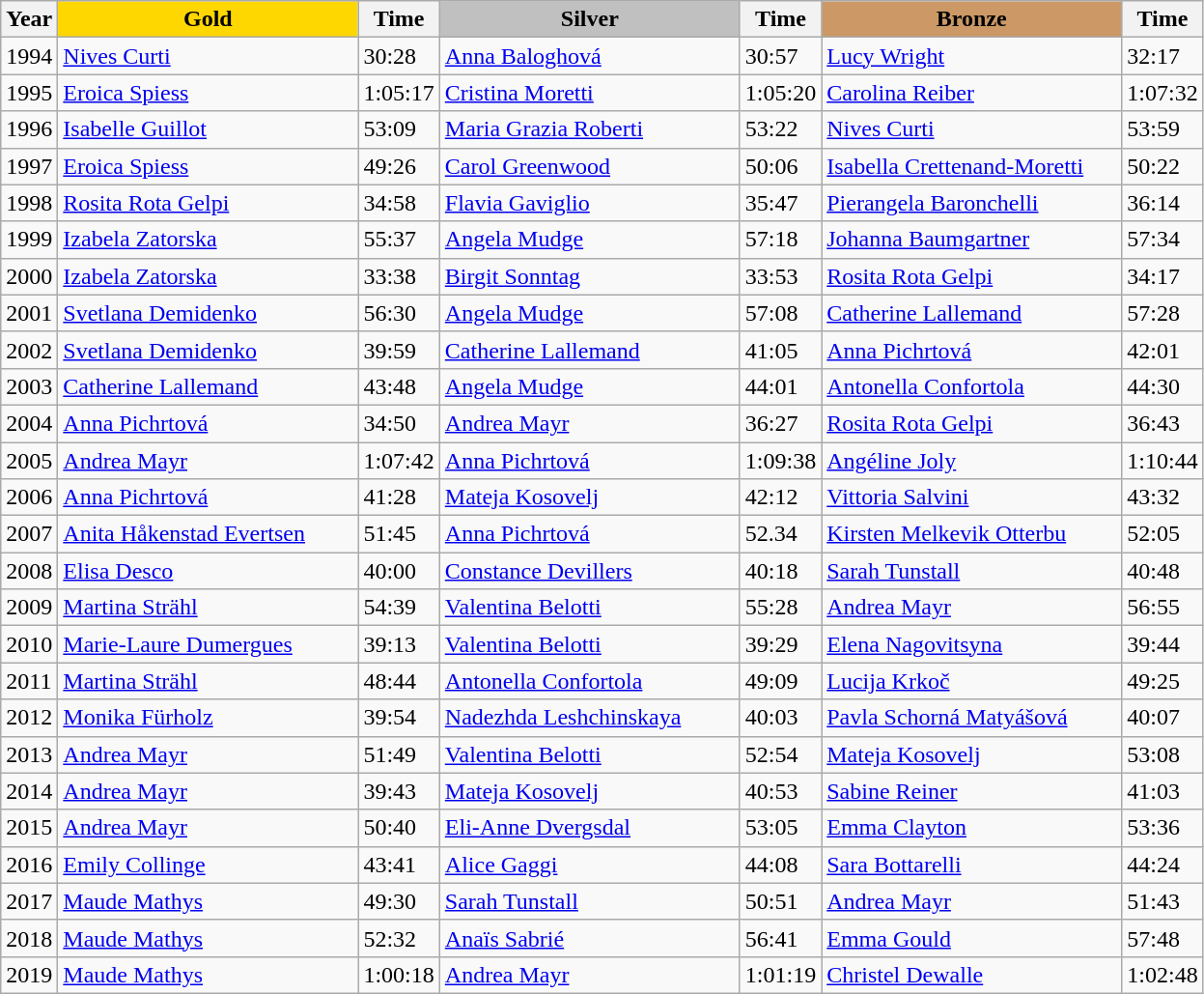<table class="wikitable" width= style="font-size:90%; text-align:center">
<tr>
<th>Year</th>
<th style="width:200px; background:gold">Gold</th>
<th>Time</th>
<th style="width:200px; background:silver">Silver</th>
<th>Time</th>
<th style="width:200px; background:#cc9966">Bronze</th>
<th>Time</th>
</tr>
<tr>
<td>1994</td>
<td align=left> <a href='#'>Nives Curti</a></td>
<td>30:28</td>
<td align=left> <a href='#'>Anna Baloghová</a></td>
<td>30:57</td>
<td align=left> <a href='#'>Lucy Wright</a></td>
<td>32:17</td>
</tr>
<tr>
<td>1995</td>
<td align=left> <a href='#'>Eroica Spiess</a></td>
<td>1:05:17</td>
<td align=left> <a href='#'>Cristina Moretti</a></td>
<td>1:05:20</td>
<td align=left> <a href='#'>Carolina Reiber</a></td>
<td>1:07:32</td>
</tr>
<tr>
<td>1996</td>
<td align=left> <a href='#'>Isabelle Guillot</a></td>
<td>53:09</td>
<td align=left> <a href='#'>Maria Grazia Roberti</a></td>
<td>53:22</td>
<td align=left> <a href='#'>Nives Curti</a></td>
<td>53:59</td>
</tr>
<tr>
<td>1997</td>
<td align=left> <a href='#'>Eroica Spiess</a></td>
<td>49:26</td>
<td align=left> <a href='#'>Carol Greenwood</a></td>
<td>50:06</td>
<td align=left> <a href='#'>Isabella Crettenand-Moretti</a></td>
<td>50:22</td>
</tr>
<tr>
<td>1998</td>
<td align=left> <a href='#'>Rosita Rota Gelpi</a></td>
<td>34:58</td>
<td align=left> <a href='#'>Flavia Gaviglio</a></td>
<td>35:47</td>
<td align=left> <a href='#'>Pierangela Baronchelli</a></td>
<td>36:14</td>
</tr>
<tr>
<td>1999</td>
<td align=left> <a href='#'>Izabela Zatorska</a></td>
<td>55:37</td>
<td align=left> <a href='#'>Angela Mudge</a></td>
<td>57:18</td>
<td align=left> <a href='#'>Johanna Baumgartner</a></td>
<td>57:34</td>
</tr>
<tr>
<td>2000</td>
<td align=left> <a href='#'>Izabela Zatorska</a></td>
<td>33:38</td>
<td align=left> <a href='#'>Birgit Sonntag</a></td>
<td>33:53</td>
<td align=left> <a href='#'>Rosita Rota Gelpi</a></td>
<td>34:17</td>
</tr>
<tr>
<td>2001</td>
<td align=left> <a href='#'>Svetlana Demidenko</a></td>
<td>56:30</td>
<td align=left> <a href='#'>Angela Mudge</a></td>
<td>57:08</td>
<td align=left> <a href='#'>Catherine Lallemand</a></td>
<td>57:28</td>
</tr>
<tr>
<td>2002</td>
<td align=left> <a href='#'>Svetlana Demidenko</a></td>
<td>39:59</td>
<td align=left> <a href='#'>Catherine Lallemand</a></td>
<td>41:05</td>
<td align=left> <a href='#'>Anna Pichrtová</a></td>
<td>42:01</td>
</tr>
<tr>
<td>2003</td>
<td align=left> <a href='#'>Catherine Lallemand</a></td>
<td>43:48</td>
<td align=left> <a href='#'>Angela Mudge</a></td>
<td>44:01</td>
<td align=left> <a href='#'>Antonella Confortola</a></td>
<td>44:30</td>
</tr>
<tr>
<td>2004</td>
<td align=left> <a href='#'>Anna Pichrtová</a></td>
<td>34:50</td>
<td align=left> <a href='#'>Andrea Mayr</a></td>
<td>36:27</td>
<td align=left> <a href='#'>Rosita Rota Gelpi</a></td>
<td>36:43</td>
</tr>
<tr>
<td>2005</td>
<td align=left> <a href='#'>Andrea Mayr</a></td>
<td>1:07:42</td>
<td align=left> <a href='#'>Anna Pichrtová</a></td>
<td>1:09:38</td>
<td align=left> <a href='#'>Angéline Joly</a></td>
<td>1:10:44</td>
</tr>
<tr>
<td>2006</td>
<td align=left> <a href='#'>Anna Pichrtová</a></td>
<td>41:28</td>
<td align=left> <a href='#'>Mateja Kosovelj</a></td>
<td>42:12</td>
<td align=left> <a href='#'>Vittoria Salvini</a></td>
<td>43:32</td>
</tr>
<tr>
<td>2007</td>
<td align=left> <a href='#'>Anita Håkenstad Evertsen</a></td>
<td>51:45</td>
<td align=left> <a href='#'>Anna Pichrtová</a></td>
<td>52.34</td>
<td align=left> <a href='#'>Kirsten Melkevik Otterbu</a></td>
<td>52:05</td>
</tr>
<tr>
<td>2008</td>
<td align=left> <a href='#'>Elisa Desco</a></td>
<td>40:00</td>
<td align=left> <a href='#'>Constance Devillers</a></td>
<td>40:18</td>
<td align=left> <a href='#'>Sarah Tunstall</a></td>
<td>40:48</td>
</tr>
<tr>
<td>2009</td>
<td align=left> <a href='#'>Martina Strähl</a></td>
<td>54:39</td>
<td align=left> <a href='#'>Valentina Belotti</a></td>
<td>55:28</td>
<td align=left> <a href='#'>Andrea Mayr</a></td>
<td>56:55</td>
</tr>
<tr>
<td>2010</td>
<td align=left> <a href='#'>Marie-Laure Dumergues</a></td>
<td>39:13</td>
<td align=left> <a href='#'>Valentina Belotti</a></td>
<td>39:29</td>
<td align=left> <a href='#'>Elena Nagovitsyna</a></td>
<td>39:44</td>
</tr>
<tr>
<td>2011</td>
<td align=left> <a href='#'>Martina Strähl</a></td>
<td>48:44</td>
<td align=left> <a href='#'>Antonella Confortola</a></td>
<td>49:09</td>
<td align=left> <a href='#'>Lucija Krkoč</a></td>
<td>49:25</td>
</tr>
<tr>
<td>2012</td>
<td align=left> <a href='#'>Monika Fürholz</a></td>
<td>39:54</td>
<td align=left> <a href='#'>Nadezhda Leshchinskaya</a></td>
<td>40:03</td>
<td align=left> <a href='#'>Pavla Schorná Matyášová</a></td>
<td>40:07</td>
</tr>
<tr>
<td>2013</td>
<td align=left> <a href='#'>Andrea Mayr</a></td>
<td>51:49</td>
<td align=left> <a href='#'>Valentina Belotti</a></td>
<td>52:54</td>
<td align=left> <a href='#'>Mateja Kosovelj</a></td>
<td>53:08</td>
</tr>
<tr>
<td>2014</td>
<td align=left> <a href='#'>Andrea Mayr</a></td>
<td>39:43</td>
<td align=left> <a href='#'>Mateja Kosovelj</a></td>
<td>40:53</td>
<td align=left> <a href='#'>Sabine Reiner</a></td>
<td>41:03</td>
</tr>
<tr>
<td>2015</td>
<td align=left> <a href='#'>Andrea Mayr</a></td>
<td>50:40</td>
<td align=left> <a href='#'>Eli-Anne Dvergsdal</a></td>
<td>53:05</td>
<td align=left> <a href='#'>Emma Clayton</a></td>
<td>53:36</td>
</tr>
<tr>
<td>2016</td>
<td align=left> <a href='#'>Emily Collinge</a></td>
<td>43:41</td>
<td align=left> <a href='#'>Alice Gaggi</a></td>
<td>44:08</td>
<td align=left> <a href='#'>Sara Bottarelli</a></td>
<td>44:24</td>
</tr>
<tr>
<td>2017</td>
<td align=left> <a href='#'>Maude Mathys</a></td>
<td>49:30</td>
<td align=left> <a href='#'>Sarah Tunstall</a></td>
<td>50:51</td>
<td align=left> <a href='#'>Andrea Mayr</a></td>
<td>51:43</td>
</tr>
<tr>
<td>2018</td>
<td align=left> <a href='#'>Maude Mathys</a></td>
<td>52:32</td>
<td align=left> <a href='#'>Anaïs Sabrié</a></td>
<td>56:41</td>
<td align=left> <a href='#'>Emma Gould</a></td>
<td>57:48</td>
</tr>
<tr>
<td>2019</td>
<td align=left> <a href='#'>Maude Mathys</a></td>
<td>1:00:18</td>
<td align=left> <a href='#'>Andrea Mayr</a></td>
<td>1:01:19</td>
<td align=left> <a href='#'>Christel Dewalle</a></td>
<td>1:02:48</td>
</tr>
</table>
